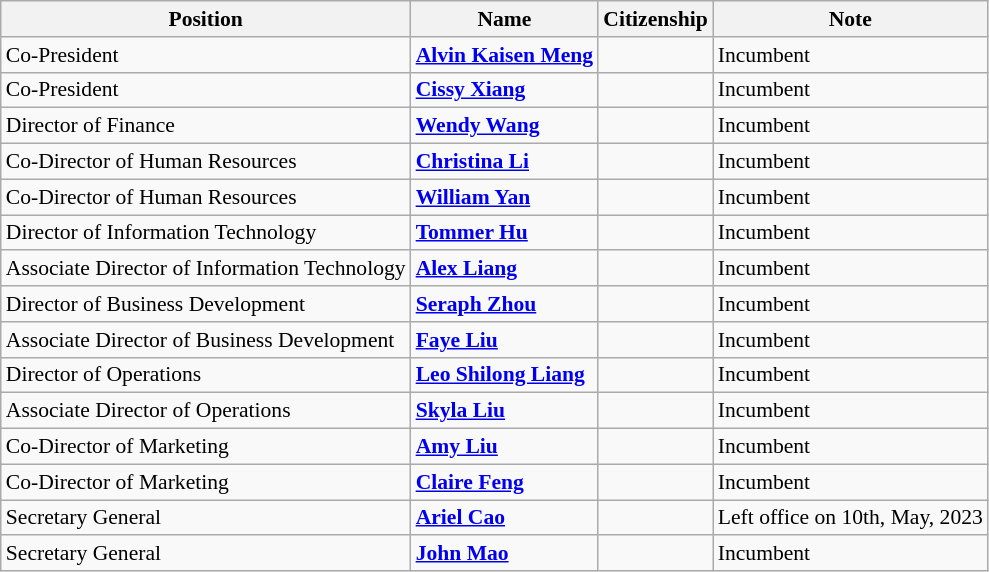<table class="wikitable" style="font-size:90%; text-align:left;">
<tr>
<th>Position</th>
<th>Name</th>
<th>Citizenship</th>
<th>Note</th>
</tr>
<tr>
<td>Co-President</td>
<td><strong><a href='#'>Alvin Kaisen Meng</a></strong></td>
<td></td>
<td>Incumbent</td>
</tr>
<tr>
<td>Co-President</td>
<td><strong><a href='#'>Cissy Xiang</a></strong></td>
<td></td>
<td>Incumbent</td>
</tr>
<tr>
<td>Director of Finance</td>
<td><strong><a href='#'>Wendy Wang</a></strong></td>
<td></td>
<td>Incumbent</td>
</tr>
<tr>
<td>Co-Director of Human Resources</td>
<td><strong><a href='#'>Christina Li</a></strong></td>
<td></td>
<td>Incumbent</td>
</tr>
<tr>
<td>Co-Director of Human Resources</td>
<td><strong><a href='#'>William Yan</a></strong></td>
<td></td>
<td>Incumbent</td>
</tr>
<tr>
<td>Director of Information Technology</td>
<td><strong><a href='#'>Tommer Hu</a></strong></td>
<td></td>
<td>Incumbent</td>
</tr>
<tr>
<td>Associate Director of Information Technology</td>
<td><strong><a href='#'>Alex Liang</a></strong></td>
<td></td>
<td>Incumbent</td>
</tr>
<tr>
<td>Director of Business Development</td>
<td><strong><a href='#'>Seraph Zhou</a></strong></td>
<td></td>
<td>Incumbent</td>
</tr>
<tr>
<td>Associate Director of Business Development</td>
<td><strong><a href='#'>Faye Liu</a></strong></td>
<td></td>
<td>Incumbent</td>
</tr>
<tr>
<td>Director of Operations</td>
<td><strong><a href='#'>Leo Shilong Liang</a></strong></td>
<td></td>
<td>Incumbent</td>
</tr>
<tr>
<td>Associate Director of Operations</td>
<td><strong><a href='#'>Skyla Liu</a></strong></td>
<td></td>
<td>Incumbent</td>
</tr>
<tr>
<td>Co-Director of Marketing</td>
<td><strong><a href='#'>Amy Liu</a></strong></td>
<td></td>
<td>Incumbent</td>
</tr>
<tr>
<td>Co-Director of Marketing</td>
<td><strong><a href='#'>Claire Feng</a></strong></td>
<td></td>
<td>Incumbent</td>
</tr>
<tr>
<td>Secretary General</td>
<td><strong><a href='#'>Ariel Cao</a></strong></td>
<td></td>
<td>Left office on 10th, May, 2023</td>
</tr>
<tr>
<td>Secretary General</td>
<td><strong><a href='#'>John Mao</a></strong></td>
<td></td>
<td>Incumbent</td>
</tr>
</table>
